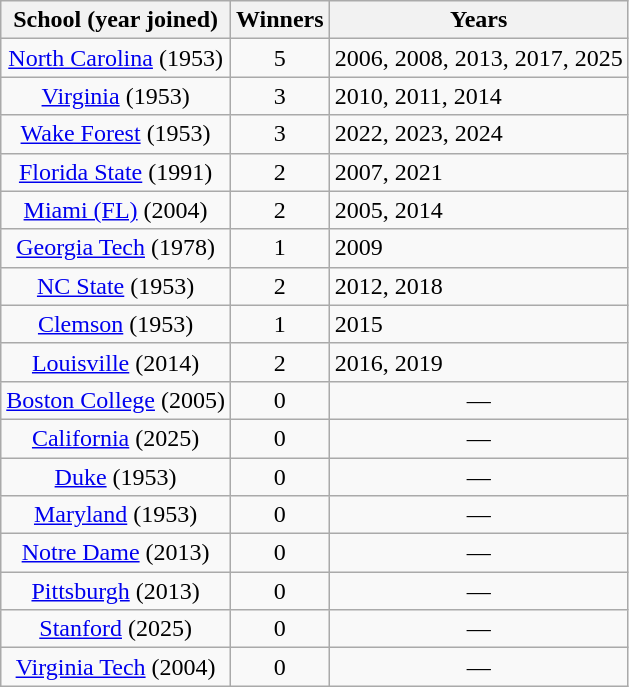<table class="wikitable sortable">
<tr>
<th>School (year joined)</th>
<th>Winners</th>
<th class=unsortable>Years</th>
</tr>
<tr>
<td align=center><a href='#'>North Carolina</a> (1953)</td>
<td align=center>5</td>
<td>2006, 2008, 2013, 2017, 2025</td>
</tr>
<tr>
<td align=center><a href='#'>Virginia</a> (1953)</td>
<td align=center>3</td>
<td>2010, 2011, 2014</td>
</tr>
<tr>
<td align=center><a href='#'>Wake Forest</a> (1953)</td>
<td align=center>3</td>
<td>2022, 2023, 2024</td>
</tr>
<tr>
<td align=center><a href='#'>Florida State</a> (1991)</td>
<td align=center>2</td>
<td>2007, 2021</td>
</tr>
<tr>
<td align=center><a href='#'>Miami (FL)</a> (2004)</td>
<td align=center>2</td>
<td>2005, 2014</td>
</tr>
<tr>
<td align=center><a href='#'>Georgia Tech</a> (1978)</td>
<td align=center>1</td>
<td>2009</td>
</tr>
<tr>
<td align=center><a href='#'>NC State</a> (1953)</td>
<td align=center>2</td>
<td>2012, 2018</td>
</tr>
<tr>
<td align=center><a href='#'>Clemson</a> (1953)</td>
<td align=center>1</td>
<td>2015</td>
</tr>
<tr>
<td align=center><a href='#'>Louisville</a> (2014)</td>
<td align=center>2</td>
<td>2016, 2019</td>
</tr>
<tr>
<td align=center><a href='#'>Boston College</a> (2005)</td>
<td align=center>0</td>
<td align=center>—</td>
</tr>
<tr>
<td align=center><a href='#'>California</a> (2025)</td>
<td align=center>0</td>
<td align=center>—</td>
</tr>
<tr>
<td align=center><a href='#'>Duke</a> (1953)</td>
<td align=center>0</td>
<td align=center>—</td>
</tr>
<tr>
<td align=center><a href='#'>Maryland</a> (1953)</td>
<td align=center>0</td>
<td align=center>—</td>
</tr>
<tr>
<td align=center><a href='#'>Notre Dame</a> (2013)</td>
<td align=center>0</td>
<td align=center>—</td>
</tr>
<tr>
<td align=center><a href='#'>Pittsburgh</a> (2013)</td>
<td align=center>0</td>
<td align=center>—</td>
</tr>
<tr>
<td align=center><a href='#'>Stanford</a> (2025)</td>
<td align=center>0</td>
<td align=center>—</td>
</tr>
<tr>
<td align=center><a href='#'>Virginia Tech</a> (2004)</td>
<td align=center>0</td>
<td align=center>—</td>
</tr>
</table>
